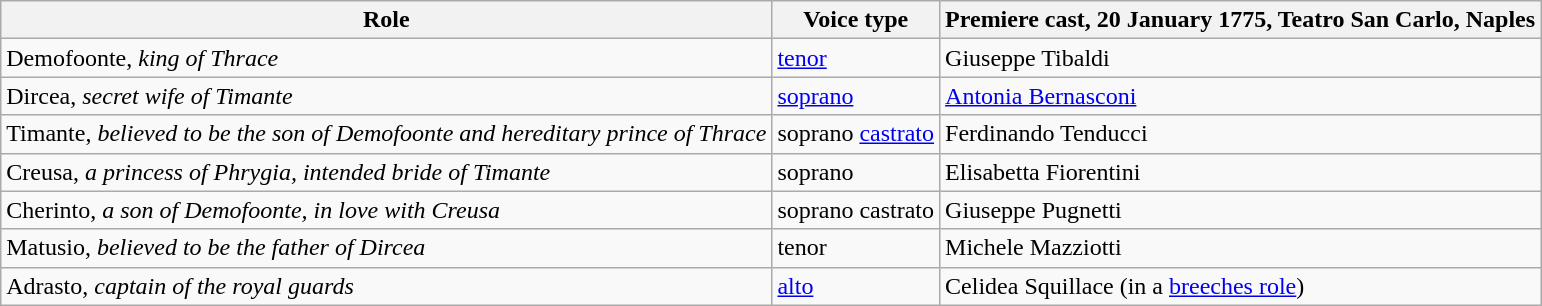<table class="wikitable">
<tr>
<th>Role</th>
<th>Voice type</th>
<th>Premiere cast, 20 January 1775, Teatro San Carlo, Naples</th>
</tr>
<tr>
<td>Demofoonte, <em>king of Thrace</em></td>
<td><a href='#'>tenor</a></td>
<td>Giuseppe Tibaldi</td>
</tr>
<tr>
<td>Dircea, <em>secret wife of Timante</em></td>
<td><a href='#'>soprano</a></td>
<td><a href='#'>Antonia Bernasconi</a></td>
</tr>
<tr>
<td>Timante, <em>believed to be the son of Demofoonte and hereditary prince of Thrace</em></td>
<td>soprano <a href='#'>castrato</a></td>
<td>Ferdinando Tenducci</td>
</tr>
<tr>
<td>Creusa, <em>a princess of Phrygia, intended bride of Timante</em></td>
<td>soprano</td>
<td>Elisabetta Fiorentini</td>
</tr>
<tr>
<td>Cherinto, <em>a son of Demofoonte, in love with Creusa</em></td>
<td>soprano castrato</td>
<td>Giuseppe Pugnetti</td>
</tr>
<tr>
<td>Matusio, <em>believed to be the father of Dircea</em></td>
<td>tenor</td>
<td>Michele Mazziotti</td>
</tr>
<tr>
<td>Adrasto, <em>captain of the royal guards</em></td>
<td><a href='#'>alto</a></td>
<td>Celidea Squillace (in a <a href='#'>breeches role</a>)</td>
</tr>
</table>
